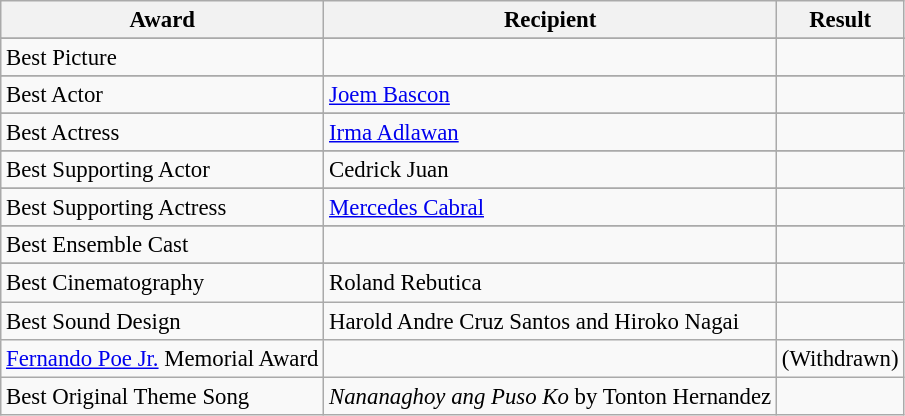<table class="wikitable" style="font-size: 95%;">
<tr>
<th>Award</th>
<th>Recipient</th>
<th>Result</th>
</tr>
<tr>
</tr>
<tr>
<td>Best Picture</td>
<td rowspan="1"></td>
<td></td>
</tr>
<tr>
</tr>
<tr>
<td>Best Actor</td>
<td rowspan="1"><a href='#'>Joem Bascon</a></td>
<td></td>
</tr>
<tr>
</tr>
<tr>
<td>Best Actress</td>
<td rowspan="1"><a href='#'>Irma Adlawan</a></td>
<td></td>
</tr>
<tr>
</tr>
<tr>
<td>Best Supporting Actor</td>
<td rowspan="1">Cedrick Juan</td>
<td></td>
</tr>
<tr>
</tr>
<tr>
<td>Best Supporting Actress</td>
<td rowspan="1"><a href='#'>Mercedes Cabral</a></td>
<td></td>
</tr>
<tr>
</tr>
<tr>
<td>Best Ensemble Cast</td>
<td rowspan="1"></td>
<td></td>
</tr>
<tr>
</tr>
<tr>
<td>Best Cinematography</td>
<td rowspan="1">Roland Rebutica</td>
<td></td>
</tr>
<tr>
<td>Best Sound Design</td>
<td rowspan="1">Harold Andre Cruz Santos and Hiroko Nagai</td>
<td></td>
</tr>
<tr>
<td><a href='#'>Fernando Poe Jr.</a> Memorial Award</td>
<td rowspan="1"></td>
<td> (Withdrawn)</td>
</tr>
<tr>
<td>Best Original Theme Song</td>
<td rowspan="1"><em>Nananaghoy ang Puso Ko</em> by Tonton Hernandez</td>
<td></td>
</tr>
</table>
